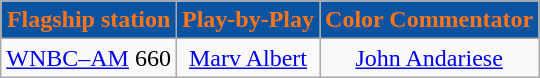<table class="wikitable">
<tr>
<th style="color:#FF7518; background:#0953a0;">Flagship station</th>
<th style="color:#FF7518; background:#0953a0;">Play-by-Play</th>
<th style="color:#FF7518; background:#0953a0;">Color Commentator</th>
</tr>
<tr style="text-align: center">
<td><a href='#'>WNBC–AM</a> 660</td>
<td><a href='#'>Marv Albert</a></td>
<td><a href='#'>John Andariese</a></td>
</tr>
</table>
